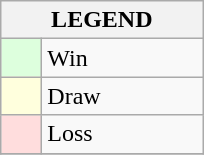<table class="wikitable" border="1">
<tr>
<th colspan="2">LEGEND</th>
</tr>
<tr>
<td style="background:#ddffdd;" width=20> </td>
<td width=100>Win</td>
</tr>
<tr>
<td style="background:#ffffdd"  width=20> </td>
<td width=100>Draw</td>
</tr>
<tr>
<td style="background:#ffdddd;" width=20> </td>
<td width=100>Loss</td>
</tr>
<tr>
</tr>
</table>
